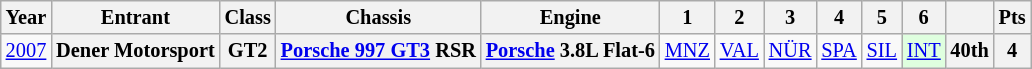<table class="wikitable" style="text-align:center; font-size:85%">
<tr>
<th>Year</th>
<th>Entrant</th>
<th>Class</th>
<th>Chassis</th>
<th>Engine</th>
<th>1</th>
<th>2</th>
<th>3</th>
<th>4</th>
<th>5</th>
<th>6</th>
<th></th>
<th>Pts</th>
</tr>
<tr>
<td><a href='#'>2007</a></td>
<th nowrap>Dener Motorsport</th>
<th>GT2</th>
<th nowrap><a href='#'>Porsche 997 GT3</a> RSR</th>
<th nowrap><a href='#'>Porsche</a> 3.8L Flat-6</th>
<td><a href='#'>MNZ</a></td>
<td><a href='#'>VAL</a></td>
<td><a href='#'>NÜR</a></td>
<td><a href='#'>SPA</a></td>
<td><a href='#'>SIL</a></td>
<td style="background:#DFFFDF;"><a href='#'>INT</a><br></td>
<th>40th</th>
<th>4</th>
</tr>
</table>
